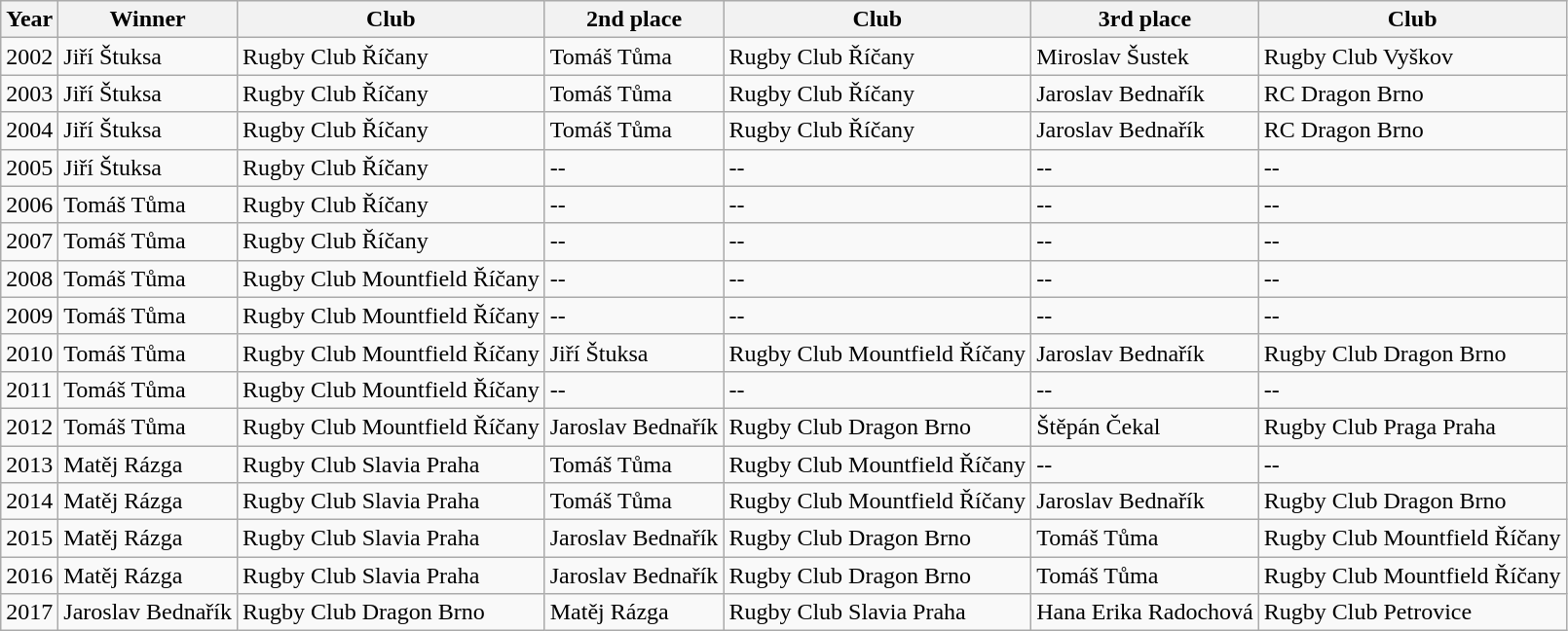<table class="wikitable">
<tr>
<th>Year</th>
<th>Winner</th>
<th>Club</th>
<th>2nd place</th>
<th>Club</th>
<th>3rd place</th>
<th>Club</th>
</tr>
<tr>
<td>2002</td>
<td>Jiří Štuksa</td>
<td>Rugby Club Říčany</td>
<td>Tomáš Tůma</td>
<td>Rugby Club Říčany</td>
<td>Miroslav Šustek</td>
<td>Rugby Club Vyškov</td>
</tr>
<tr>
<td>2003</td>
<td>Jiří Štuksa</td>
<td>Rugby Club Říčany</td>
<td>Tomáš Tůma</td>
<td>Rugby Club Říčany</td>
<td>Jaroslav Bednařík</td>
<td>RC Dragon Brno</td>
</tr>
<tr>
<td>2004</td>
<td>Jiří Štuksa</td>
<td>Rugby Club Říčany</td>
<td>Tomáš Tůma</td>
<td>Rugby Club Říčany</td>
<td>Jaroslav Bednařík</td>
<td>RC Dragon Brno</td>
</tr>
<tr>
<td>2005</td>
<td>Jiří Štuksa</td>
<td>Rugby Club Říčany</td>
<td>--</td>
<td>--</td>
<td>--</td>
<td>--</td>
</tr>
<tr>
<td>2006</td>
<td>Tomáš Tůma</td>
<td>Rugby Club Říčany</td>
<td>--</td>
<td>--</td>
<td>--</td>
<td>--</td>
</tr>
<tr>
<td>2007</td>
<td>Tomáš Tůma</td>
<td>Rugby Club Říčany</td>
<td>--</td>
<td>--</td>
<td>--</td>
<td>--</td>
</tr>
<tr>
<td>2008</td>
<td>Tomáš Tůma</td>
<td>Rugby Club Mountfield Říčany</td>
<td>--</td>
<td>--</td>
<td>--</td>
<td>--</td>
</tr>
<tr>
<td>2009</td>
<td>Tomáš Tůma</td>
<td>Rugby Club Mountfield Říčany</td>
<td>--</td>
<td>--</td>
<td>--</td>
<td>--</td>
</tr>
<tr>
<td>2010</td>
<td>Tomáš Tůma</td>
<td>Rugby Club Mountfield Říčany</td>
<td>Jiří Štuksa</td>
<td>Rugby Club Mountfield Říčany</td>
<td>Jaroslav Bednařík</td>
<td>Rugby Club Dragon Brno</td>
</tr>
<tr>
<td>2011</td>
<td>Tomáš Tůma</td>
<td>Rugby Club Mountfield Říčany</td>
<td>--</td>
<td>--</td>
<td>--</td>
<td>--</td>
</tr>
<tr>
<td>2012</td>
<td>Tomáš Tůma</td>
<td>Rugby Club Mountfield Říčany</td>
<td>Jaroslav Bednařík</td>
<td>Rugby Club Dragon Brno</td>
<td>Štěpán Čekal</td>
<td>Rugby Club Praga Praha</td>
</tr>
<tr>
<td>2013</td>
<td>Matěj Rázga</td>
<td>Rugby Club Slavia Praha</td>
<td>Tomáš Tůma</td>
<td>Rugby Club Mountfield Říčany</td>
<td>--</td>
<td>--</td>
</tr>
<tr>
<td>2014</td>
<td>Matěj Rázga</td>
<td>Rugby Club Slavia Praha</td>
<td>Tomáš Tůma</td>
<td>Rugby Club Mountfield Říčany</td>
<td>Jaroslav Bednařík</td>
<td>Rugby Club Dragon Brno</td>
</tr>
<tr>
<td>2015</td>
<td>Matěj Rázga</td>
<td>Rugby Club Slavia Praha</td>
<td>Jaroslav Bednařík</td>
<td>Rugby Club Dragon Brno</td>
<td>Tomáš Tůma</td>
<td>Rugby Club Mountfield Říčany</td>
</tr>
<tr>
<td>2016</td>
<td>Matěj Rázga</td>
<td>Rugby Club Slavia Praha</td>
<td>Jaroslav Bednařík</td>
<td>Rugby Club Dragon Brno</td>
<td>Tomáš Tůma</td>
<td>Rugby Club Mountfield Říčany</td>
</tr>
<tr>
<td>2017</td>
<td>Jaroslav Bednařík</td>
<td>Rugby Club Dragon Brno</td>
<td>Matěj Rázga</td>
<td>Rugby Club Slavia Praha</td>
<td>Hana Erika Radochová</td>
<td>Rugby Club Petrovice</td>
</tr>
</table>
